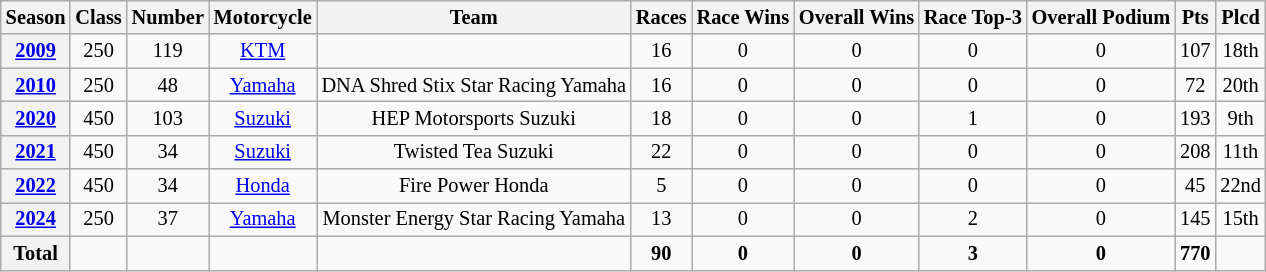<table class="wikitable" style="font-size: 85%; text-align:center">
<tr>
<th>Season</th>
<th>Class</th>
<th>Number</th>
<th>Motorcycle</th>
<th>Team</th>
<th>Races</th>
<th>Race Wins</th>
<th>Overall Wins</th>
<th>Race Top-3</th>
<th>Overall Podium</th>
<th>Pts</th>
<th>Plcd</th>
</tr>
<tr>
<th><a href='#'>2009</a></th>
<td>250</td>
<td>119</td>
<td><a href='#'>KTM</a></td>
<td></td>
<td>16</td>
<td>0</td>
<td>0</td>
<td>0</td>
<td>0</td>
<td>107</td>
<td>18th</td>
</tr>
<tr>
<th><a href='#'>2010</a></th>
<td>250</td>
<td>48</td>
<td><a href='#'>Yamaha</a></td>
<td>DNA Shred Stix Star Racing Yamaha</td>
<td>16</td>
<td>0</td>
<td>0</td>
<td>0</td>
<td>0</td>
<td>72</td>
<td>20th</td>
</tr>
<tr>
<th><a href='#'>2020</a></th>
<td>450</td>
<td>103</td>
<td><a href='#'>Suzuki</a></td>
<td>HEP Motorsports Suzuki</td>
<td>18</td>
<td>0</td>
<td>0</td>
<td>1</td>
<td>0</td>
<td>193</td>
<td>9th</td>
</tr>
<tr>
<th><a href='#'>2021</a></th>
<td>450</td>
<td>34</td>
<td><a href='#'>Suzuki</a></td>
<td>Twisted Tea Suzuki</td>
<td>22</td>
<td>0</td>
<td>0</td>
<td>0</td>
<td>0</td>
<td>208</td>
<td>11th</td>
</tr>
<tr>
<th><a href='#'>2022</a></th>
<td>450</td>
<td>34</td>
<td><a href='#'>Honda</a></td>
<td>Fire Power Honda</td>
<td>5</td>
<td>0</td>
<td>0</td>
<td>0</td>
<td>0</td>
<td>45</td>
<td>22nd</td>
</tr>
<tr>
<th><a href='#'>2024</a></th>
<td>250</td>
<td>37</td>
<td><a href='#'>Yamaha</a></td>
<td>Monster Energy Star Racing Yamaha</td>
<td>13</td>
<td>0</td>
<td>0</td>
<td>2</td>
<td>0</td>
<td>145</td>
<td>15th</td>
</tr>
<tr>
<th>Total</th>
<td></td>
<td></td>
<td></td>
<td></td>
<td><strong>90</strong></td>
<td><strong>0</strong></td>
<td><strong>0</strong></td>
<td><strong>3</strong></td>
<td><strong>0</strong></td>
<td><strong>770</strong></td>
<td></td>
</tr>
</table>
